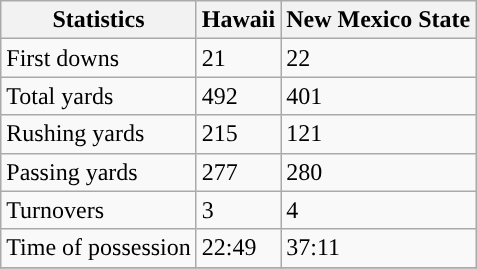<table class="wikitable">
<tr>
<th>Statistics</th>
<th>Hawaii</th>
<th>New Mexico State</th>
</tr>
<tr>
<td>First downs</td>
<td>21</td>
<td>22</td>
</tr>
<tr>
<td>Total yards</td>
<td>492</td>
<td>401</td>
</tr>
<tr>
<td>Rushing yards</td>
<td>215</td>
<td>121</td>
</tr>
<tr>
<td>Passing yards</td>
<td>277</td>
<td>280</td>
</tr>
<tr>
<td>Turnovers</td>
<td>3</td>
<td>4</td>
</tr>
<tr>
<td>Time of possession</td>
<td>22:49</td>
<td>37:11</td>
</tr>
<tr>
</tr>
</table>
